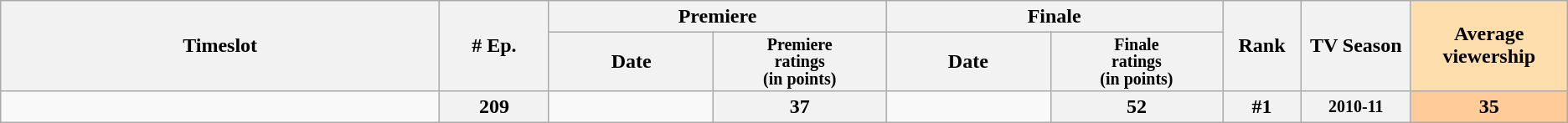<table class="wikitable plainrowerheads">
<tr>
<th style="width:28%;" rowspan="2">Timeslot</th>
<th style="width:7%;" rowspan="2"># Ep.</th>
<th colspan=2>Premiere</th>
<th colspan=2>Finale</th>
<th style="width:5%;" rowspan="2">Rank</th>
<th style="width:7%;" rowspan="2">TV Season</th>
<th style="width:10%; background:#ffdead;" rowspan="2">Average viewership</th>
</tr>
<tr>
<th>Date</th>
<th span style="width:11%; font-size:smaller; line-height:100%;">Premiere<br>ratings<br>(in points)</th>
<th>Date</th>
<th span style="width:11%; font-size:smaller; line-height:100%;">Finale<br>ratings<br>(in points)</th>
</tr>
<tr>
<td></td>
<th>209</th>
<td style="font-size:11px;line-height:110%"></td>
<th>37</th>
<td style=font-size:11px;line-height:110%"></td>
<th>52</th>
<th>#1</th>
<th style="font-size:smaller">2010-11</th>
<th style="background:#fc9;">35</th>
</tr>
</table>
